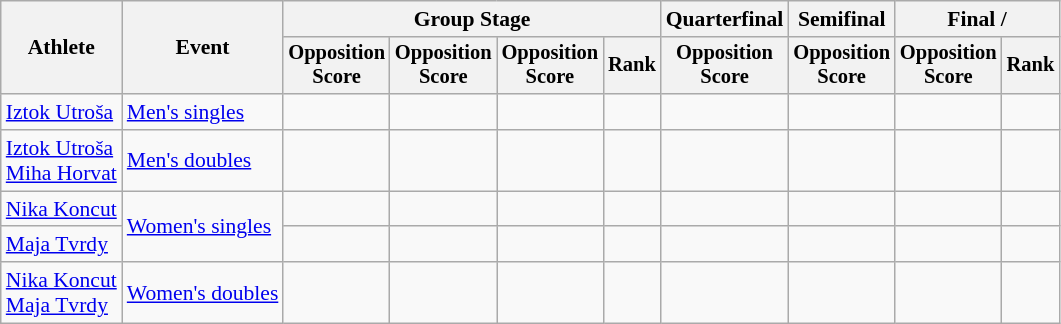<table class="wikitable" style="font-size:90%">
<tr>
<th rowspan=2>Athlete</th>
<th rowspan=2>Event</th>
<th colspan=4>Group Stage</th>
<th>Quarterfinal</th>
<th>Semifinal</th>
<th colspan=2>Final / </th>
</tr>
<tr style="font-size:95%">
<th>Opposition<br>Score</th>
<th>Opposition<br>Score</th>
<th>Opposition<br>Score</th>
<th>Rank</th>
<th>Opposition<br>Score</th>
<th>Opposition<br>Score</th>
<th>Opposition<br>Score</th>
<th>Rank</th>
</tr>
<tr align=center>
<td align=left><a href='#'>Iztok Utroša</a></td>
<td align=left><a href='#'>Men's singles</a></td>
<td></td>
<td></td>
<td></td>
<td></td>
<td></td>
<td></td>
<td></td>
<td></td>
</tr>
<tr align=center>
<td align=left><a href='#'>Iztok Utroša</a><br><a href='#'>Miha Horvat</a></td>
<td align=left><a href='#'>Men's doubles</a></td>
<td></td>
<td></td>
<td></td>
<td></td>
<td></td>
<td></td>
<td></td>
<td></td>
</tr>
<tr align=center>
<td align=left><a href='#'>Nika Koncut</a></td>
<td align=left rowspan=2><a href='#'>Women's singles</a></td>
<td></td>
<td></td>
<td></td>
<td></td>
<td></td>
<td></td>
<td></td>
<td></td>
</tr>
<tr align=center>
<td align=left><a href='#'>Maja Tvrdy</a></td>
<td></td>
<td></td>
<td></td>
<td></td>
<td></td>
<td></td>
<td></td>
<td></td>
</tr>
<tr align=center>
<td align=left><a href='#'>Nika Koncut</a><br><a href='#'>Maja Tvrdy</a></td>
<td align=left><a href='#'>Women's doubles</a></td>
<td></td>
<td></td>
<td></td>
<td></td>
<td></td>
<td></td>
<td></td>
<td></td>
</tr>
</table>
